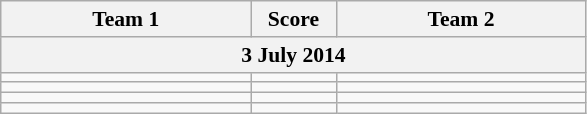<table class="wikitable" style="text-align: center; font-size:90% ">
<tr>
<th align="right" width="160">Team 1</th>
<th width="50">Score</th>
<th align="left" width="160">Team 2</th>
</tr>
<tr>
<th colspan=3>3 July 2014</th>
</tr>
<tr>
<td align=right></td>
<td align=center> </td>
<td align=left></td>
</tr>
<tr>
<td align=right></td>
<td align=center> </td>
<td align=left></td>
</tr>
<tr>
<td align=right></td>
<td align=center> </td>
<td align=left></td>
</tr>
<tr>
<td align=right></td>
<td align=center> </td>
<td align=left></td>
</tr>
</table>
